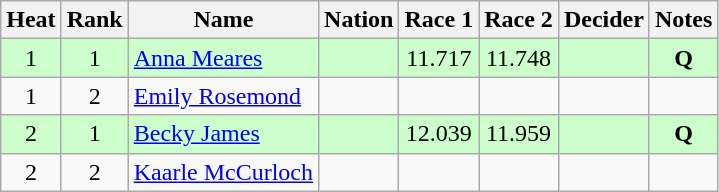<table class="wikitable sortable" style="text-align:center">
<tr>
<th>Heat</th>
<th>Rank</th>
<th>Name</th>
<th>Nation</th>
<th>Race 1</th>
<th>Race 2</th>
<th>Decider</th>
<th>Notes</th>
</tr>
<tr style="background: #ccffcc;">
<td>1</td>
<td>1</td>
<td align=left><a href='#'>Anna Meares</a></td>
<td align=left></td>
<td>11.717</td>
<td>11.748</td>
<td></td>
<td><strong>Q</strong></td>
</tr>
<tr>
<td>1</td>
<td>2</td>
<td align=left><a href='#'>Emily Rosemond</a></td>
<td align=left></td>
<td></td>
<td></td>
<td></td>
<td></td>
</tr>
<tr style="background: #ccffcc;">
<td>2</td>
<td>1</td>
<td align=left><a href='#'>Becky James</a></td>
<td align=left></td>
<td>12.039</td>
<td>11.959</td>
<td></td>
<td><strong>Q</strong></td>
</tr>
<tr>
<td>2</td>
<td>2</td>
<td align=left><a href='#'>Kaarle McCurloch</a></td>
<td align=left></td>
<td></td>
<td></td>
<td></td>
<td></td>
</tr>
</table>
